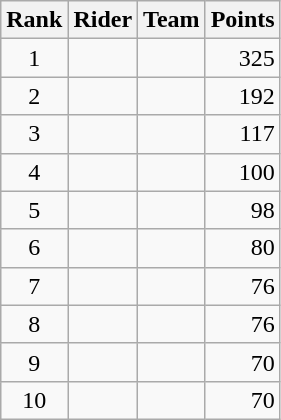<table class="wikitable">
<tr>
<th scope="col">Rank</th>
<th scope="col">Rider</th>
<th scope="col">Team</th>
<th scope="col">Points</th>
</tr>
<tr>
<td style="text-align:center;">1</td>
<td> </td>
<td></td>
<td align="right">325</td>
</tr>
<tr>
<td style="text-align:center;">2</td>
<td></td>
<td></td>
<td align="right">192</td>
</tr>
<tr>
<td style="text-align:center;">3</td>
<td></td>
<td></td>
<td align="right">117</td>
</tr>
<tr>
<td style="text-align:center;">4</td>
<td></td>
<td></td>
<td align="right">100</td>
</tr>
<tr>
<td style="text-align:center;">5</td>
<td></td>
<td></td>
<td align="right">98</td>
</tr>
<tr>
<td style="text-align:center;">6</td>
<td> </td>
<td></td>
<td align="right">80</td>
</tr>
<tr>
<td style="text-align:center;">7</td>
<td></td>
<td></td>
<td align="right">76</td>
</tr>
<tr>
<td style="text-align:center;">8</td>
<td></td>
<td></td>
<td align="right">76</td>
</tr>
<tr>
<td style="text-align:center;">9</td>
<td></td>
<td></td>
<td align="right">70</td>
</tr>
<tr>
<td style="text-align:center;">10</td>
<td></td>
<td></td>
<td align="right">70</td>
</tr>
</table>
